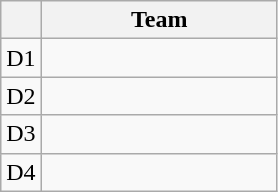<table class="wikitable" style="display:inline-table;">
<tr>
<th></th>
<th width=150>Team</th>
</tr>
<tr>
<td align=center>D1</td>
<td></td>
</tr>
<tr>
<td align=center>D2</td>
<td></td>
</tr>
<tr>
<td align=center>D3</td>
<td></td>
</tr>
<tr>
<td align=center>D4</td>
<td></td>
</tr>
</table>
